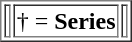<table style="float: right;" border="1">
<tr>
<td></td>
<td rowspan="2">† = <strong>Series</strong></td>
<td></td>
</tr>
</table>
